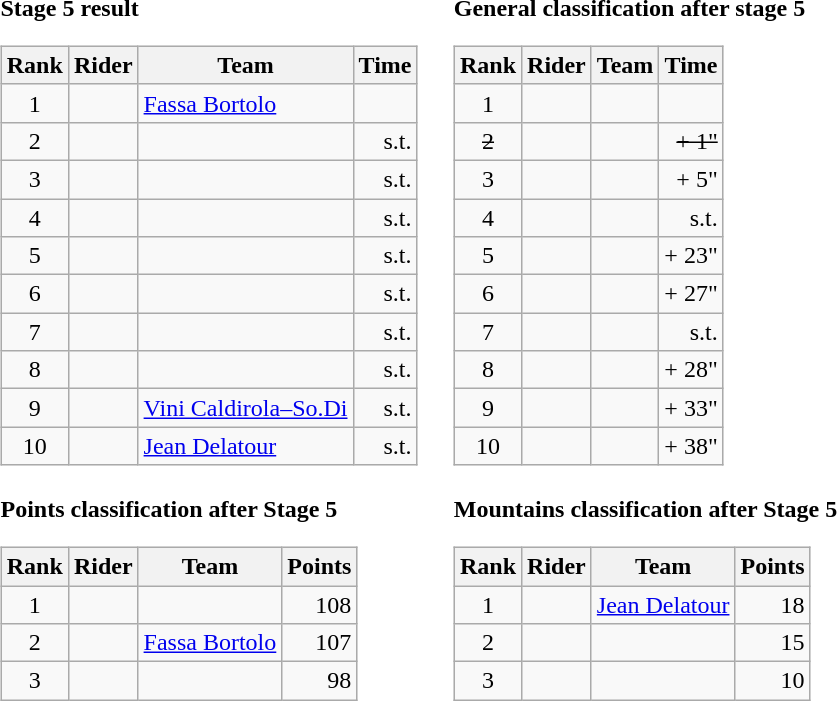<table>
<tr>
<td><strong>Stage 5 result</strong><br><table class="wikitable">
<tr>
<th scope="col">Rank</th>
<th scope="col">Rider</th>
<th scope="col">Team</th>
<th scope="col">Time</th>
</tr>
<tr>
<td style="text-align:center;">1</td>
<td></td>
<td><a href='#'>Fassa Bortolo</a></td>
<td align=right></td>
</tr>
<tr>
<td style="text-align:center;">2</td>
<td></td>
<td></td>
<td align=right>s.t.</td>
</tr>
<tr>
<td style="text-align:center;">3</td>
<td></td>
<td></td>
<td align=right>s.t.</td>
</tr>
<tr>
<td style="text-align:center;">4</td>
<td></td>
<td></td>
<td align=right>s.t.</td>
</tr>
<tr>
<td style="text-align:center;">5</td>
<td> </td>
<td></td>
<td align=right>s.t.</td>
</tr>
<tr>
<td style="text-align:center;">6</td>
<td></td>
<td></td>
<td align=right>s.t.</td>
</tr>
<tr>
<td style="text-align:center;">7</td>
<td></td>
<td></td>
<td align=right>s.t.</td>
</tr>
<tr>
<td style="text-align:center;">8</td>
<td></td>
<td></td>
<td align=right>s.t.</td>
</tr>
<tr>
<td style="text-align:center;">9</td>
<td></td>
<td><a href='#'>Vini Caldirola–So.Di</a></td>
<td align=right>s.t.</td>
</tr>
<tr>
<td style="text-align:center;">10</td>
<td></td>
<td><a href='#'>Jean Delatour</a></td>
<td align=right>s.t.</td>
</tr>
</table>
</td>
<td></td>
<td><strong>General classification after stage 5</strong><br><table class="wikitable">
<tr>
<th scope="col">Rank</th>
<th scope="col">Rider</th>
<th scope="col">Team</th>
<th scope="col">Time</th>
</tr>
<tr>
<td style="text-align:center;">1</td>
<td> </td>
<td></td>
<td style="text-align:right;"></td>
</tr>
<tr>
<td style="text-align:center;"><del>2</del></td>
<td><del></del></td>
<td><del></del></td>
<td style="text-align:right;"><del>+ 1"</del></td>
</tr>
<tr>
<td style="text-align:center;">3</td>
<td></td>
<td></td>
<td align=right>+ 5"</td>
</tr>
<tr>
<td style="text-align:center;">4</td>
<td></td>
<td></td>
<td align=right>s.t.</td>
</tr>
<tr>
<td style="text-align:center;">5</td>
<td></td>
<td></td>
<td align=right>+ 23"</td>
</tr>
<tr>
<td style="text-align:center;">6</td>
<td></td>
<td></td>
<td align=right>+ 27"</td>
</tr>
<tr>
<td style="text-align:center;">7</td>
<td></td>
<td></td>
<td align=right>s.t.</td>
</tr>
<tr>
<td style="text-align:center;">8</td>
<td></td>
<td></td>
<td align=right>+ 28"</td>
</tr>
<tr>
<td style="text-align:center;">9</td>
<td></td>
<td></td>
<td align=right>+ 33"</td>
</tr>
<tr>
<td style="text-align:center;">10</td>
<td></td>
<td></td>
<td style="text-align:right;">+ 38"</td>
</tr>
</table>
</td>
</tr>
<tr valign="top">
<td><strong>Points classification after Stage 5</strong><br><table class="wikitable">
<tr>
<th scope="col">Rank</th>
<th scope="col">Rider</th>
<th scope="col">Team</th>
<th scope="col">Points</th>
</tr>
<tr>
<td style="text-align:center;">1</td>
<td> </td>
<td></td>
<td align=right>108</td>
</tr>
<tr>
<td style="text-align:center;">2</td>
<td></td>
<td><a href='#'>Fassa Bortolo</a></td>
<td align=right>107</td>
</tr>
<tr>
<td style="text-align:center;">3</td>
<td></td>
<td></td>
<td align=right>98</td>
</tr>
</table>
</td>
<td></td>
<td><strong>Mountains classification after Stage 5</strong><br><table class="wikitable">
<tr>
<th scope="col">Rank</th>
<th scope="col">Rider</th>
<th scope="col">Team</th>
<th scope="col">Points</th>
</tr>
<tr>
<td style="text-align:center;">1</td>
<td> </td>
<td><a href='#'>Jean Delatour</a></td>
<td align=right>18</td>
</tr>
<tr>
<td style="text-align:center;">2</td>
<td></td>
<td></td>
<td align=right>15</td>
</tr>
<tr>
<td style="text-align:center;">3</td>
<td></td>
<td></td>
<td align=right>10</td>
</tr>
</table>
</td>
</tr>
</table>
